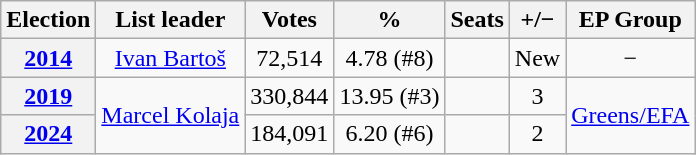<table class="wikitable" style=text-align:center;">
<tr>
<th>Election</th>
<th>List leader</th>
<th>Votes</th>
<th>%</th>
<th>Seats</th>
<th>+/−</th>
<th>EP Group</th>
</tr>
<tr>
<th><a href='#'>2014</a></th>
<td><a href='#'>Ivan Bartoš</a></td>
<td>72,514</td>
<td>4.78 (#8)</td>
<td></td>
<td>New</td>
<td>−</td>
</tr>
<tr>
<th><a href='#'>2019</a></th>
<td rowspan=2><a href='#'>Marcel Kolaja</a></td>
<td>330,844</td>
<td>13.95 (#3)</td>
<td></td>
<td> 3</td>
<td rowspan=2><a href='#'>Greens/EFA</a></td>
</tr>
<tr>
<th><a href='#'>2024</a></th>
<td>184,091</td>
<td>6.20 (#6)</td>
<td></td>
<td> 2</td>
</tr>
</table>
